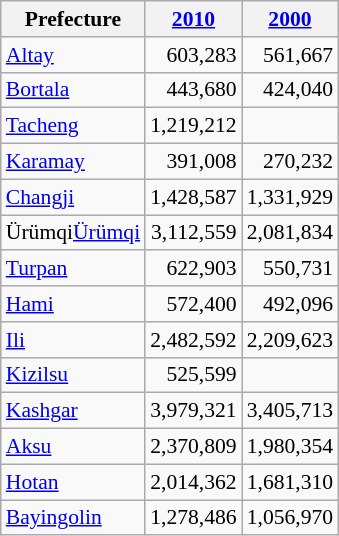<table class="wikitable sortable" style="font-size:90%;" align="center">
<tr>
<th>Prefecture</th>
<th><a href='#'>2010</a></th>
<th><a href='#'>2000</a></th>
</tr>
<tr --------->
<td><a href='#'>Altay</a></td>
<td style="text-align: right;">603,283</td>
<td style="text-align: right;">561,667</td>
</tr>
<tr --------->
<td><a href='#'>Bortala</a></td>
<td style="text-align: right;">443,680</td>
<td style="text-align: right;">424,040</td>
</tr>
<tr --------->
<td><a href='#'>Tacheng</a></td>
<td style="text-align: right;">1,219,212</td>
<td style="text-align: right;"></td>
</tr>
<tr --------->
<td><a href='#'>Karamay</a></td>
<td style="text-align: right;">391,008</td>
<td style="text-align: right;">270,232</td>
</tr>
<tr --------->
<td><a href='#'>Changji</a></td>
<td style="text-align: right;">1,428,587</td>
<td style="text-align: right;">1,331,929</td>
</tr>
<tr --------->
<td><span>Ürümqi</span><a href='#'>Ürümqi</a></td>
<td style="text-align: right;">3,112,559</td>
<td style="text-align: right;">2,081,834</td>
</tr>
<tr --------->
<td><a href='#'>Turpan</a></td>
<td style="text-align: right;">622,903</td>
<td style="text-align: right;">550,731</td>
</tr>
<tr --------->
<td><a href='#'>Hami</a></td>
<td style="text-align: right;">572,400</td>
<td style="text-align: right;">492,096</td>
</tr>
<tr --------->
<td><a href='#'>Ili</a></td>
<td style="text-align: right;">2,482,592</td>
<td style="text-align: right;">2,209,623</td>
</tr>
<tr --------->
<td><a href='#'>Kizilsu</a></td>
<td style="text-align: right;">525,599</td>
<td style="text-align: right;"></td>
</tr>
<tr --------->
<td><a href='#'>Kashgar</a></td>
<td style="text-align: right;">3,979,321</td>
<td style="text-align: right;">3,405,713</td>
</tr>
<tr --------->
<td><a href='#'>Aksu</a></td>
<td style="text-align: right;">2,370,809</td>
<td style="text-align: right;">1,980,354</td>
</tr>
<tr --------->
<td><a href='#'>Hotan</a></td>
<td style="text-align: right;">2,014,362</td>
<td style="text-align: right;">1,681,310</td>
</tr>
<tr --------->
<td><a href='#'>Bayingolin</a></td>
<td style="text-align: right;">1,278,486</td>
<td style="text-align: right;">1,056,970</td>
</tr>
</table>
